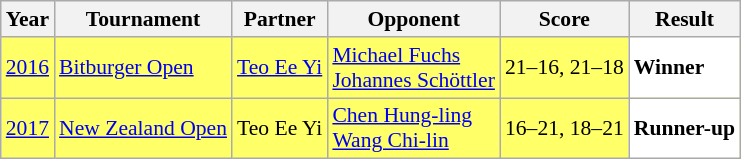<table class="sortable wikitable" style="font-size: 90%;">
<tr>
<th>Year</th>
<th>Tournament</th>
<th>Partner</th>
<th>Opponent</th>
<th>Score</th>
<th>Result</th>
</tr>
<tr style="background:#FFFF67">
<td align="center"><a href='#'>2016</a></td>
<td align="left"><a href='#'>Bitburger Open</a></td>
<td align="left"> <a href='#'>Teo Ee Yi</a></td>
<td align="left"> <a href='#'>Michael Fuchs</a><br> <a href='#'>Johannes Schöttler</a></td>
<td align="left">21–16, 21–18</td>
<td style="text-align:left; background:white"> <strong>Winner</strong></td>
</tr>
<tr style="background:#FFFF67">
<td align="center"><a href='#'>2017</a></td>
<td align="left"><a href='#'>New Zealand Open</a></td>
<td align="left"> Teo Ee Yi</td>
<td align="left"> <a href='#'>Chen Hung-ling</a><br> <a href='#'>Wang Chi-lin</a></td>
<td align="left">16–21, 18–21</td>
<td style="text-align:left; background:white"> <strong>Runner-up</strong></td>
</tr>
</table>
